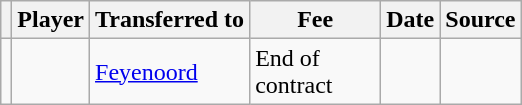<table class="wikitable plainrowheaders sortable">
<tr>
<th></th>
<th scope="col">Player</th>
<th>Transferred to</th>
<th style="width: 80px;">Fee</th>
<th scope="col">Date</th>
<th scope="col">Source</th>
</tr>
<tr>
<td align="center"></td>
<td></td>
<td> <a href='#'>Feyenoord</a></td>
<td>End of contract</td>
<td></td>
<td></td>
</tr>
</table>
